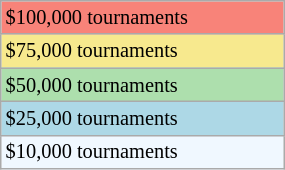<table class="wikitable" style="font-size:85%;" width=15%>
<tr bgcolor="#F88379">
<td>$100,000 tournaments</td>
</tr>
<tr bgcolor="#F7E98E">
<td>$75,000 tournaments</td>
</tr>
<tr bgcolor="#ADDFAD">
<td>$50,000 tournaments</td>
</tr>
<tr bgcolor="lightblue">
<td>$25,000 tournaments</td>
</tr>
<tr bgcolor="#f0f8ff">
<td>$10,000 tournaments</td>
</tr>
</table>
